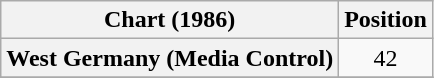<table class="wikitable plainrowheaders" style="text-align:center">
<tr>
<th scope="col">Chart (1986)</th>
<th scope="col">Position</th>
</tr>
<tr>
<th scope="row">West Germany (Media Control)</th>
<td>42</td>
</tr>
<tr>
</tr>
</table>
